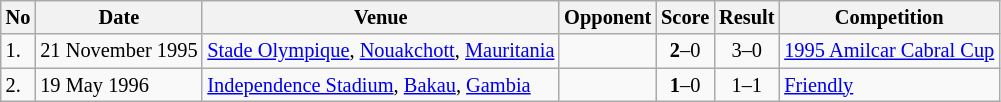<table class="wikitable" style="font-size:85%;">
<tr>
<th>No</th>
<th>Date</th>
<th>Venue</th>
<th>Opponent</th>
<th>Score</th>
<th>Result</th>
<th>Competition</th>
</tr>
<tr>
<td>1.</td>
<td>21 November 1995</td>
<td><a href='#'>Stade Olympique</a>, <a href='#'>Nouakchott</a>, <a href='#'>Mauritania</a></td>
<td></td>
<td align=center><strong>2</strong>–0</td>
<td align=center>3–0</td>
<td><a href='#'>1995 Amilcar Cabral Cup</a></td>
</tr>
<tr>
<td>2.</td>
<td>19 May 1996</td>
<td><a href='#'>Independence Stadium</a>, <a href='#'>Bakau</a>, <a href='#'>Gambia</a></td>
<td></td>
<td align=center><strong>1</strong>–0</td>
<td align=center>1–1</td>
<td><a href='#'>Friendly</a></td>
</tr>
</table>
